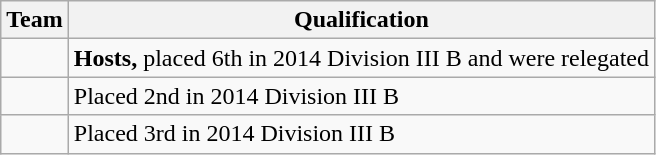<table class="wikitable">
<tr>
<th>Team</th>
<th>Qualification</th>
</tr>
<tr>
<td></td>
<td><strong>Hosts,</strong> placed 6th in 2014 Division III B and were relegated</td>
</tr>
<tr>
<td></td>
<td>Placed 2nd in 2014 Division III B</td>
</tr>
<tr>
<td></td>
<td>Placed 3rd in 2014 Division III B</td>
</tr>
</table>
